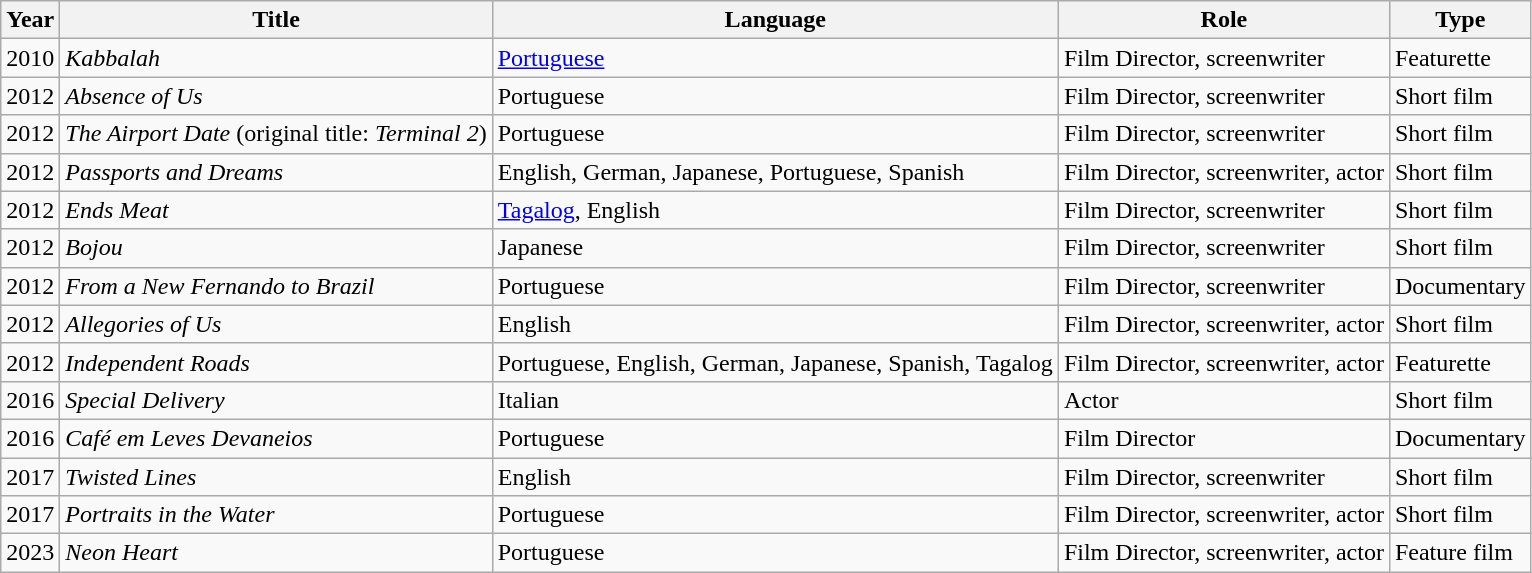<table class="wikitable">
<tr>
<th>Year</th>
<th>Title</th>
<th>Language</th>
<th>Role</th>
<th>Type</th>
</tr>
<tr>
<td>2010</td>
<td><em>Kabbalah</em></td>
<td><a href='#'>Portuguese</a></td>
<td>Film Director, screenwriter</td>
<td>Featurette</td>
</tr>
<tr>
<td>2012</td>
<td><em>Absence of Us</em></td>
<td>Portuguese</td>
<td>Film Director, screenwriter</td>
<td>Short film</td>
</tr>
<tr>
<td>2012</td>
<td><em>The Airport Date</em> (original title: <em>Terminal 2</em>)</td>
<td>Portuguese</td>
<td>Film Director, screenwriter</td>
<td>Short film</td>
</tr>
<tr>
<td>2012</td>
<td><em>Passports and Dreams</em></td>
<td>English, German, Japanese, Portuguese, Spanish</td>
<td>Film Director, screenwriter, actor</td>
<td>Short film</td>
</tr>
<tr>
<td>2012</td>
<td><em>Ends Meat</em></td>
<td><a href='#'>Tagalog</a>, English</td>
<td>Film Director, screenwriter</td>
<td>Short film</td>
</tr>
<tr>
<td>2012</td>
<td><em>Bojou</em></td>
<td>Japanese</td>
<td>Film Director, screenwriter</td>
<td>Short film</td>
</tr>
<tr>
<td>2012</td>
<td><em>From a New Fernando to Brazil</em></td>
<td>Portuguese</td>
<td>Film Director, screenwriter</td>
<td>Documentary</td>
</tr>
<tr>
<td>2012</td>
<td><em>Allegories of Us</em></td>
<td>English</td>
<td>Film Director, screenwriter, actor</td>
<td>Short film</td>
</tr>
<tr>
<td>2012</td>
<td><em>Independent Roads</em></td>
<td>Portuguese, English, German, Japanese, Spanish, Tagalog</td>
<td>Film Director, screenwriter, actor</td>
<td>Featurette</td>
</tr>
<tr>
<td>2016</td>
<td><em>Special Delivery</em></td>
<td>Italian</td>
<td>Actor</td>
<td>Short film</td>
</tr>
<tr>
<td>2016</td>
<td><em>Café em Leves Devaneios</em></td>
<td>Portuguese</td>
<td>Film Director</td>
<td>Documentary</td>
</tr>
<tr>
<td>2017</td>
<td><em>Twisted Lines</em></td>
<td>English</td>
<td>Film Director, screenwriter</td>
<td>Short film</td>
</tr>
<tr>
<td>2017</td>
<td><em>Portraits in the Water</em></td>
<td>Portuguese</td>
<td>Film Director, screenwriter, actor</td>
<td>Short film</td>
</tr>
<tr>
<td>2023</td>
<td><em>Neon Heart</em></td>
<td>Portuguese</td>
<td>Film Director, screenwriter, actor</td>
<td>Feature film</td>
</tr>
</table>
